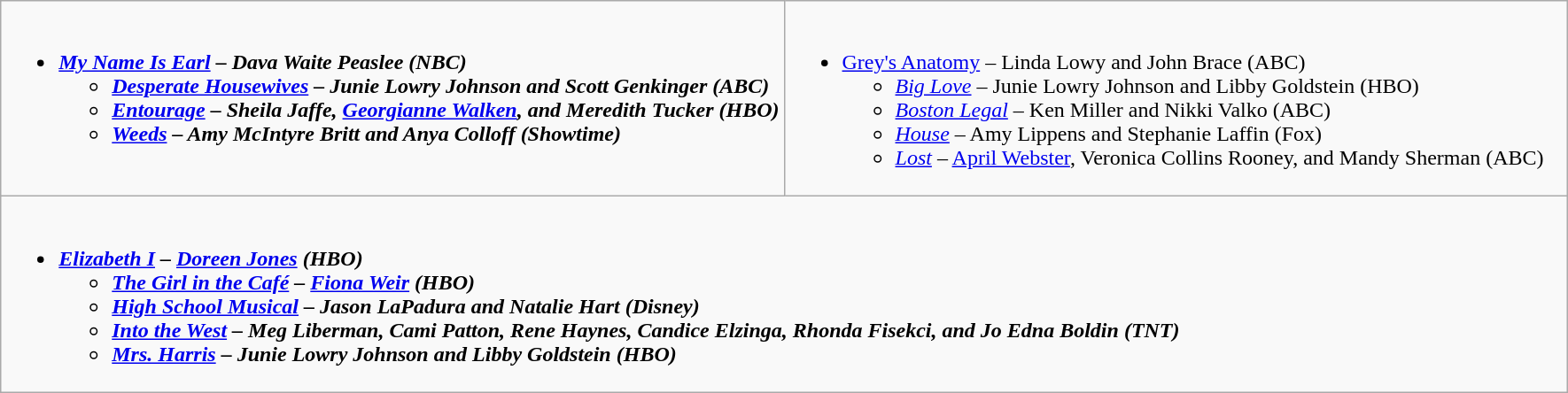<table class="wikitable">
<tr>
<td style="vertical-align:top;" width="50%"><br><ul><li><strong><em><a href='#'>My Name Is Earl</a><em> – Dava Waite Peaslee (NBC)<strong><ul><li></em><a href='#'>Desperate Housewives</a><em> – Junie Lowry Johnson and Scott Genkinger (ABC)</li><li></em><a href='#'>Entourage</a><em> – Sheila Jaffe, <a href='#'>Georgianne Walken</a>, and Meredith Tucker (HBO)</li><li></em><a href='#'>Weeds</a><em> – Amy McIntyre Britt and Anya Colloff (Showtime)</li></ul></li></ul></td>
<td style="vertical-align:top;" width="50%"><br><ul><li></em></strong><a href='#'>Grey's Anatomy</a></em> – Linda Lowy and John Brace (ABC)</strong><ul><li><em><a href='#'>Big Love</a></em> – Junie Lowry Johnson and Libby Goldstein (HBO)</li><li><em><a href='#'>Boston Legal</a></em> – Ken Miller and Nikki Valko (ABC)</li><li><em><a href='#'>House</a></em> – Amy Lippens and Stephanie Laffin (Fox)</li><li><em><a href='#'>Lost</a></em> – <a href='#'>April Webster</a>, Veronica Collins Rooney, and Mandy Sherman (ABC)</li></ul></li></ul></td>
</tr>
<tr>
<td style="vertical-align:top;" width="50%" colspan="2"><br><ul><li><strong><em><a href='#'>Elizabeth I</a><em> – <a href='#'>Doreen Jones</a> (HBO)<strong><ul><li></em><a href='#'>The Girl in the Café</a><em> – <a href='#'>Fiona Weir</a> (HBO)</li><li></em><a href='#'>High School Musical</a><em> – Jason LaPadura and Natalie Hart (Disney)</li><li></em><a href='#'>Into the West</a><em> – Meg Liberman, Cami Patton, Rene Haynes, Candice Elzinga, Rhonda Fisekci, and Jo Edna Boldin (TNT)</li><li></em><a href='#'>Mrs. Harris</a><em> – Junie Lowry Johnson and Libby Goldstein (HBO)</li></ul></li></ul></td>
</tr>
</table>
